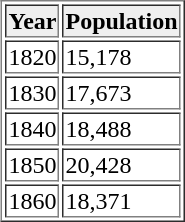<table style="wikitable" align="right" border="1">
<tr>
<th style="background:#efefef;">Year</th>
<th style="background:#efefef;">Population</th>
</tr>
<tr>
<td>1820</td>
<td>15,178</td>
</tr>
<tr>
<td>1830</td>
<td>17,673</td>
</tr>
<tr>
<td>1840</td>
<td>18,488</td>
</tr>
<tr>
<td>1850</td>
<td>20,428</td>
</tr>
<tr>
<td>1860</td>
<td>18,371</td>
</tr>
</table>
